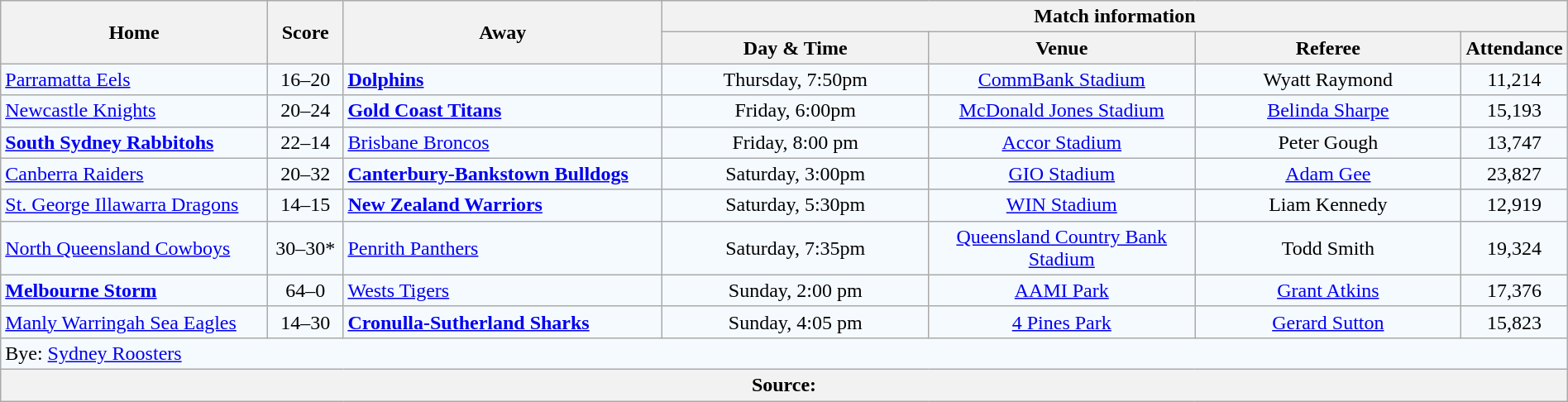<table class="wikitable" style="border-collapse:collapse; text-align:center; width:100%;">
<tr style="text-align:center; background:#f5faff;"  style="background:#c1d8ff;">
<th rowspan="2">Home</th>
<th rowspan="2">Score</th>
<th rowspan="2">Away</th>
<th colspan="4">Match information</th>
</tr>
<tr>
<th width="17%">Day & Time</th>
<th width="17%">Venue</th>
<th width="17%">Referee</th>
<th width="5%">Attendance</th>
</tr>
<tr style="text-align:center; background:#f5faff;">
<td align="left"> <a href='#'>Parramatta Eels</a></td>
<td>16–20</td>
<td align="left"><strong> <a href='#'>Dolphins</a></strong></td>
<td>Thursday, 7:50pm</td>
<td><a href='#'>CommBank Stadium</a></td>
<td>Wyatt Raymond</td>
<td>11,214</td>
</tr>
<tr style="text-align:center; background:#f5faff;">
<td align="left"> <a href='#'>Newcastle Knights</a></td>
<td>20–24</td>
<td align="left"><strong> <a href='#'>Gold Coast Titans</a></strong></td>
<td>Friday, 6:00pm</td>
<td><a href='#'>McDonald Jones Stadium</a></td>
<td><a href='#'>Belinda Sharpe</a></td>
<td>15,193</td>
</tr>
<tr style="text-align:center; background:#f5faff;">
<td align="left"><strong> <a href='#'>South Sydney Rabbitohs</a></strong></td>
<td>22–14</td>
<td align="left"> <a href='#'>Brisbane Broncos</a></td>
<td>Friday, 8:00 pm</td>
<td><a href='#'>Accor Stadium</a></td>
<td>Peter Gough</td>
<td>13,747</td>
</tr>
<tr style="text-align:center; background:#f5faff;">
<td align="left"> <a href='#'>Canberra Raiders</a></td>
<td>20–32</td>
<td align="left"><strong> <a href='#'>Canterbury-Bankstown Bulldogs</a></strong></td>
<td>Saturday, 3:00pm</td>
<td><a href='#'>GIO Stadium</a></td>
<td><a href='#'>Adam Gee</a></td>
<td>23,827</td>
</tr>
<tr style="text-align:center; background:#f5faff;">
<td align="left"> <a href='#'>St. George Illawarra Dragons</a></td>
<td>14–15</td>
<td align="left"><strong> <a href='#'>New Zealand Warriors</a></strong></td>
<td>Saturday, 5:30pm</td>
<td><a href='#'>WIN Stadium</a></td>
<td>Liam Kennedy</td>
<td>12,919</td>
</tr>
<tr style="text-align:center; background:#f5faff;">
<td align="left"> <a href='#'>North Queensland Cowboys</a></td>
<td>30–30*</td>
<td align="left"> <a href='#'>Penrith Panthers</a></td>
<td>Saturday, 7:35pm</td>
<td><a href='#'>Queensland Country Bank Stadium</a></td>
<td>Todd Smith</td>
<td>19,324</td>
</tr>
<tr style="text-align:center; background:#f5faff;">
<td align="left"><strong> <a href='#'>Melbourne Storm</a></strong></td>
<td>64–0</td>
<td align="left"> <a href='#'>Wests Tigers</a></td>
<td>Sunday, 2:00 pm</td>
<td><a href='#'>AAMI Park</a></td>
<td><a href='#'>Grant Atkins</a></td>
<td>17,376</td>
</tr>
<tr style="text-align:center; background:#f5faff;">
<td align="left"> <a href='#'>Manly Warringah Sea Eagles</a></td>
<td>14–30</td>
<td align="left"><strong> <a href='#'>Cronulla-Sutherland Sharks</a></strong></td>
<td>Sunday, 4:05 pm</td>
<td><a href='#'>4 Pines Park</a></td>
<td><a href='#'>Gerard Sutton</a></td>
<td>15,823</td>
</tr>
<tr style="text-align:center; background:#f5faff;">
<td colspan="7" align="left">Bye:  <a href='#'>Sydney Roosters</a></td>
</tr>
<tr>
<th colspan="7" align="left">Source:</th>
</tr>
</table>
